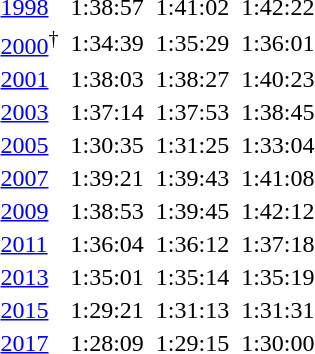<table>
<tr>
<td><a href='#'>1998</a></td>
<td></td>
<td>1:38:57</td>
<td></td>
<td>1:41:02</td>
<td></td>
<td>1:42:22</td>
</tr>
<tr>
<td><a href='#'>2000</a><sup>†</sup></td>
<td></td>
<td>1:34:39</td>
<td></td>
<td>1:35:29</td>
<td></td>
<td>1:36:01</td>
</tr>
<tr>
<td><a href='#'>2001</a></td>
<td></td>
<td>1:38:03</td>
<td></td>
<td>1:38:27</td>
<td></td>
<td>1:40:23</td>
</tr>
<tr>
<td><a href='#'>2003</a></td>
<td></td>
<td>1:37:14</td>
<td></td>
<td>1:37:53</td>
<td></td>
<td>1:38:45</td>
</tr>
<tr>
<td><a href='#'>2005</a></td>
<td></td>
<td>1:30:35</td>
<td></td>
<td>1:31:25</td>
<td></td>
<td>1:33:04</td>
</tr>
<tr>
<td><a href='#'>2007</a></td>
<td></td>
<td>1:39:21</td>
<td></td>
<td>1:39:43</td>
<td></td>
<td>1:41:08</td>
</tr>
<tr>
<td><a href='#'>2009</a></td>
<td></td>
<td>1:38:53</td>
<td></td>
<td>1:39:45</td>
<td></td>
<td>1:42:12</td>
</tr>
<tr>
<td><a href='#'>2011</a></td>
<td></td>
<td>1:36:04</td>
<td></td>
<td>1:36:12</td>
<td></td>
<td>1:37:18</td>
</tr>
<tr>
<td><a href='#'>2013</a></td>
<td></td>
<td>1:35:01</td>
<td></td>
<td>1:35:14</td>
<td></td>
<td>1:35:19</td>
</tr>
<tr>
<td><a href='#'>2015</a></td>
<td></td>
<td>1:29:21</td>
<td></td>
<td>1:31:13</td>
<td></td>
<td>1:31:31</td>
</tr>
<tr>
<td><a href='#'>2017</a></td>
<td></td>
<td>1:28:09</td>
<td></td>
<td>1:29:15</td>
<td></td>
<td>1:30:00</td>
</tr>
</table>
